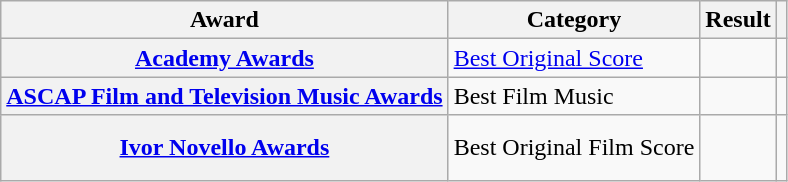<table class="wikitable plainrowheaders sortable">
<tr>
<th scope="col">Award</th>
<th scope="col">Category</th>
<th scope="col">Result</th>
<th scope="col" class="unsortable"></th>
</tr>
<tr>
<th scope="row"><a href='#'>Academy Awards</a></th>
<td><a href='#'>Best Original Score</a></td>
<td></td>
<td align="center"><br></td>
</tr>
<tr>
<th scope="row"><a href='#'>ASCAP Film and Television Music Awards</a></th>
<td>Best Film Music</td>
<td></td>
<td align="center"><br></td>
</tr>
<tr>
<th scope="row"><a href='#'>Ivor Novello Awards</a></th>
<td>Best Original Film Score</td>
<td></td>
<td align="center"><br><br></td>
</tr>
</table>
